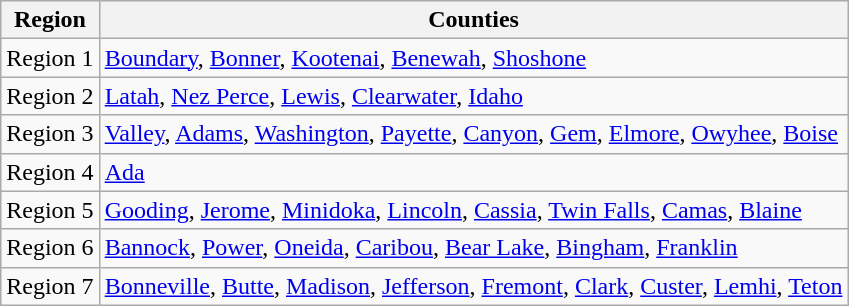<table class="wikitable">
<tr>
<th>Region</th>
<th>Counties</th>
</tr>
<tr>
<td>Region 1</td>
<td><a href='#'>Boundary</a>, <a href='#'>Bonner</a>, <a href='#'>Kootenai</a>, <a href='#'>Benewah</a>, <a href='#'>Shoshone</a></td>
</tr>
<tr>
<td>Region 2</td>
<td><a href='#'>Latah</a>, <a href='#'>Nez Perce</a>, <a href='#'>Lewis</a>, <a href='#'>Clearwater</a>, <a href='#'>Idaho</a></td>
</tr>
<tr>
<td>Region 3</td>
<td><a href='#'>Valley</a>, <a href='#'>Adams</a>, <a href='#'>Washington</a>, <a href='#'>Payette</a>, <a href='#'>Canyon</a>, <a href='#'>Gem</a>, <a href='#'>Elmore</a>, <a href='#'>Owyhee</a>, <a href='#'>Boise</a></td>
</tr>
<tr>
<td>Region 4</td>
<td><a href='#'>Ada</a></td>
</tr>
<tr>
<td>Region 5</td>
<td><a href='#'>Gooding</a>, <a href='#'>Jerome</a>, <a href='#'>Minidoka</a>, <a href='#'>Lincoln</a>, <a href='#'>Cassia</a>, <a href='#'>Twin Falls</a>, <a href='#'>Camas</a>, <a href='#'>Blaine</a></td>
</tr>
<tr>
<td>Region 6</td>
<td><a href='#'>Bannock</a>, <a href='#'>Power</a>, <a href='#'>Oneida</a>, <a href='#'>Caribou</a>, <a href='#'>Bear Lake</a>, <a href='#'>Bingham</a>, <a href='#'>Franklin</a></td>
</tr>
<tr>
<td>Region 7</td>
<td><a href='#'>Bonneville</a>, <a href='#'>Butte</a>, <a href='#'>Madison</a>, <a href='#'>Jefferson</a>, <a href='#'>Fremont</a>, <a href='#'>Clark</a>, <a href='#'>Custer</a>, <a href='#'>Lemhi</a>, <a href='#'>Teton</a></td>
</tr>
</table>
